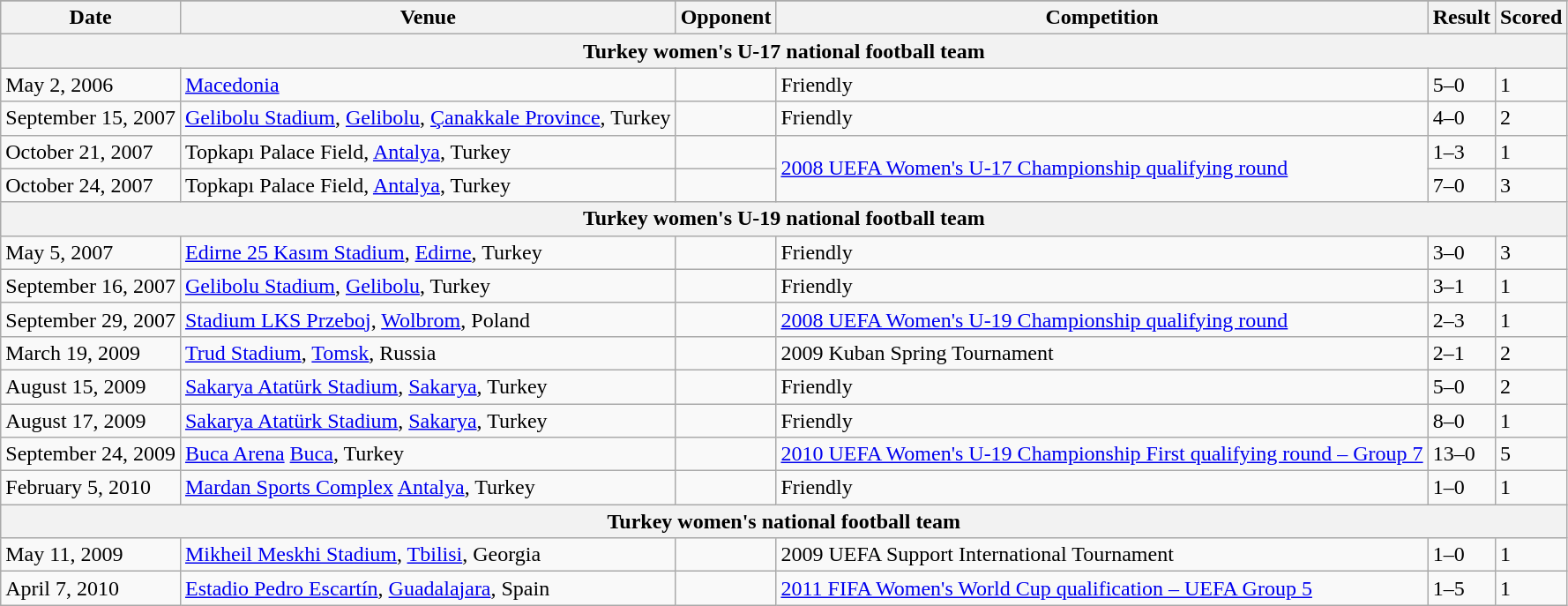<table class=wikitable>
<tr>
</tr>
<tr>
<th>Date</th>
<th>Venue</th>
<th>Opponent</th>
<th>Competition</th>
<th>Result</th>
<th>Scored</th>
</tr>
<tr>
<th colspan=6>Turkey women's U-17 national football team</th>
</tr>
<tr>
<td>May 2, 2006</td>
<td><a href='#'>Macedonia</a></td>
<td></td>
<td>Friendly</td>
<td>5–0</td>
<td>1</td>
</tr>
<tr>
<td>September 15, 2007</td>
<td><a href='#'>Gelibolu Stadium</a>, <a href='#'>Gelibolu</a>, <a href='#'>Çanakkale Province</a>, Turkey</td>
<td></td>
<td>Friendly</td>
<td>4–0</td>
<td>2</td>
</tr>
<tr>
<td>October 21, 2007</td>
<td>Topkapı Palace Field, <a href='#'>Antalya</a>, Turkey</td>
<td></td>
<td rowspan=2><a href='#'>2008 UEFA Women's U-17 Championship qualifying round</a></td>
<td>1–3</td>
<td>1</td>
</tr>
<tr>
<td>October 24, 2007</td>
<td>Topkapı Palace Field, <a href='#'>Antalya</a>, Turkey</td>
<td></td>
<td>7–0</td>
<td>3</td>
</tr>
<tr>
<th colspan=6>Turkey women's U-19 national football team</th>
</tr>
<tr>
<td>May 5, 2007</td>
<td><a href='#'>Edirne 25 Kasım Stadium</a>, <a href='#'>Edirne</a>, Turkey</td>
<td></td>
<td>Friendly</td>
<td>3–0</td>
<td>3</td>
</tr>
<tr>
<td>September 16, 2007</td>
<td><a href='#'>Gelibolu Stadium</a>, <a href='#'>Gelibolu</a>, Turkey</td>
<td></td>
<td>Friendly</td>
<td>3–1</td>
<td>1</td>
</tr>
<tr>
<td>September 29, 2007</td>
<td><a href='#'>Stadium LKS Przeboj</a>, <a href='#'>Wolbrom</a>, Poland</td>
<td></td>
<td><a href='#'>2008 UEFA Women's U-19 Championship qualifying round</a></td>
<td>2–3</td>
<td>1</td>
</tr>
<tr>
<td>March 19, 2009</td>
<td><a href='#'>Trud Stadium</a>, <a href='#'>Tomsk</a>, Russia</td>
<td></td>
<td>2009 Kuban Spring Tournament</td>
<td>2–1</td>
<td>2</td>
</tr>
<tr>
<td>August 15, 2009</td>
<td><a href='#'>Sakarya Atatürk Stadium</a>, <a href='#'>Sakarya</a>, Turkey</td>
<td></td>
<td>Friendly</td>
<td>5–0</td>
<td>2</td>
</tr>
<tr>
<td>August 17, 2009</td>
<td><a href='#'>Sakarya Atatürk Stadium</a>, <a href='#'>Sakarya</a>, Turkey</td>
<td></td>
<td>Friendly</td>
<td>8–0</td>
<td>1</td>
</tr>
<tr>
<td>September 24, 2009</td>
<td><a href='#'>Buca Arena</a> <a href='#'>Buca</a>, Turkey</td>
<td></td>
<td><a href='#'>2010 UEFA Women's U-19 Championship First qualifying round – Group 7</a></td>
<td>13–0</td>
<td>5</td>
</tr>
<tr>
<td>February 5, 2010</td>
<td><a href='#'>Mardan Sports Complex</a> <a href='#'>Antalya</a>, Turkey</td>
<td></td>
<td>Friendly</td>
<td>1–0</td>
<td>1</td>
</tr>
<tr>
<th colspan=6>Turkey women's national football team</th>
</tr>
<tr>
<td>May 11, 2009</td>
<td><a href='#'>Mikheil Meskhi Stadium</a>, <a href='#'>Tbilisi</a>, Georgia</td>
<td></td>
<td>2009 UEFA Support International Tournament</td>
<td>1–0</td>
<td>1</td>
</tr>
<tr>
<td>April 7, 2010</td>
<td><a href='#'>Estadio Pedro Escartín</a>, <a href='#'>Guadalajara</a>, Spain</td>
<td></td>
<td><a href='#'>2011 FIFA Women's World Cup qualification – UEFA Group 5</a></td>
<td>1–5</td>
<td>1</td>
</tr>
</table>
